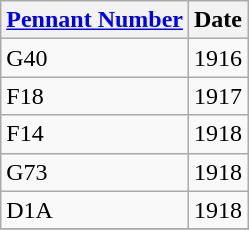<table class="wikitable" style="text-align:left">
<tr>
<th><a href='#'>Pennant Number</a></th>
<th>Date</th>
</tr>
<tr>
<td>G40</td>
<td>1916</td>
</tr>
<tr>
<td>F18</td>
<td>1917</td>
</tr>
<tr>
<td>F14</td>
<td>1918</td>
</tr>
<tr>
<td>G73</td>
<td>1918</td>
</tr>
<tr>
<td>D1A</td>
<td>1918</td>
</tr>
<tr>
</tr>
</table>
